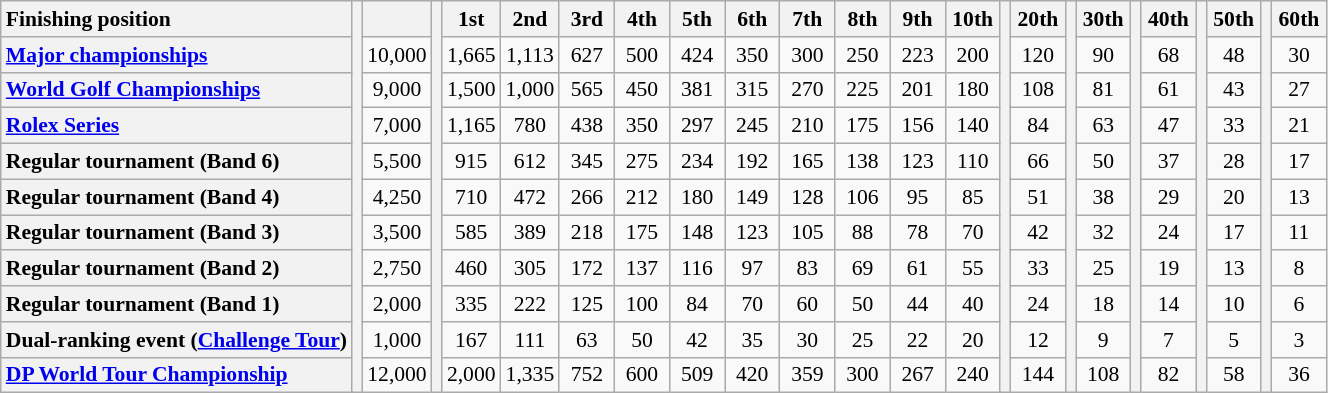<table class=wikitable style=font-size:90%;text-align:center>
<tr>
<th style="text-align:left">Finishing position</th>
<th rowspan="11"></th>
<th style="width:30px;"></th>
<th rowspan="11"></th>
<th style="width:30px;">1st</th>
<th style="width:30px;">2nd</th>
<th style="width:30px;">3rd</th>
<th style="width:30px;">4th</th>
<th style="width:30px;">5th</th>
<th style="width:30px;">6th</th>
<th style="width:30px;">7th</th>
<th style="width:30px;">8th</th>
<th style="width:30px;">9th</th>
<th style="width:30px;">10th</th>
<th rowspan="11"></th>
<th style="width:30px;">20th</th>
<th rowspan="11"></th>
<th style="width:30px;">30th</th>
<th rowspan="11"></th>
<th style="width:30px;">40th</th>
<th rowspan="11"></th>
<th style="width:30px;">50th</th>
<th rowspan="11"></th>
<th style="width:30px;">60th</th>
</tr>
<tr>
<th style="text-align:left"><a href='#'>Major championships</a></th>
<td>10,000</td>
<td>1,665</td>
<td>1,113</td>
<td>627</td>
<td>500</td>
<td>424</td>
<td>350</td>
<td>300</td>
<td>250</td>
<td>223</td>
<td>200</td>
<td>120</td>
<td>90</td>
<td>68</td>
<td>48</td>
<td>30</td>
</tr>
<tr>
<th style="text-align:left"><a href='#'>World Golf Championships</a></th>
<td>9,000</td>
<td>1,500</td>
<td>1,000</td>
<td>565</td>
<td>450</td>
<td>381</td>
<td>315</td>
<td>270</td>
<td>225</td>
<td>201</td>
<td>180</td>
<td>108</td>
<td>81</td>
<td>61</td>
<td>43</td>
<td>27</td>
</tr>
<tr>
<th style="text-align:left"><a href='#'>Rolex Series</a></th>
<td>7,000</td>
<td>1,165</td>
<td>780</td>
<td>438</td>
<td>350</td>
<td>297</td>
<td>245</td>
<td>210</td>
<td>175</td>
<td>156</td>
<td>140</td>
<td>84</td>
<td>63</td>
<td>47</td>
<td>33</td>
<td>21</td>
</tr>
<tr>
<th style="text-align:left">Regular tournament (Band 6)</th>
<td>5,500</td>
<td>915</td>
<td>612</td>
<td>345</td>
<td>275</td>
<td>234</td>
<td>192</td>
<td>165</td>
<td>138</td>
<td>123</td>
<td>110</td>
<td>66</td>
<td>50</td>
<td>37</td>
<td>28</td>
<td>17</td>
</tr>
<tr>
<th style="text-align:left">Regular tournament (Band 4)</th>
<td>4,250</td>
<td>710</td>
<td>472</td>
<td>266</td>
<td>212</td>
<td>180</td>
<td>149</td>
<td>128</td>
<td>106</td>
<td>95</td>
<td>85</td>
<td>51</td>
<td>38</td>
<td>29</td>
<td>20</td>
<td>13</td>
</tr>
<tr>
<th style="text-align:left">Regular tournament (Band 3)</th>
<td>3,500</td>
<td>585</td>
<td>389</td>
<td>218</td>
<td>175</td>
<td>148</td>
<td>123</td>
<td>105</td>
<td>88</td>
<td>78</td>
<td>70</td>
<td>42</td>
<td>32</td>
<td>24</td>
<td>17</td>
<td>11</td>
</tr>
<tr>
<th style="text-align:left">Regular tournament (Band 2)</th>
<td>2,750</td>
<td>460</td>
<td>305</td>
<td>172</td>
<td>137</td>
<td>116</td>
<td>97</td>
<td>83</td>
<td>69</td>
<td>61</td>
<td>55</td>
<td>33</td>
<td>25</td>
<td>19</td>
<td>13</td>
<td>8</td>
</tr>
<tr>
<th style="text-align:left">Regular tournament (Band 1)</th>
<td>2,000</td>
<td>335</td>
<td>222</td>
<td>125</td>
<td>100</td>
<td>84</td>
<td>70</td>
<td>60</td>
<td>50</td>
<td>44</td>
<td>40</td>
<td>24</td>
<td>18</td>
<td>14</td>
<td>10</td>
<td>6</td>
</tr>
<tr>
<th style="text-align:left">Dual-ranking event (<a href='#'>Challenge Tour</a>)</th>
<td>1,000</td>
<td>167</td>
<td>111</td>
<td>63</td>
<td>50</td>
<td>42</td>
<td>35</td>
<td>30</td>
<td>25</td>
<td>22</td>
<td>20</td>
<td>12</td>
<td>9</td>
<td>7</td>
<td>5</td>
<td>3</td>
</tr>
<tr>
<th style="text-align:left"><a href='#'>DP World Tour Championship</a></th>
<td>12,000</td>
<td>2,000</td>
<td>1,335</td>
<td>752</td>
<td>600</td>
<td>509</td>
<td>420</td>
<td>359</td>
<td>300</td>
<td>267</td>
<td>240</td>
<td>144</td>
<td>108</td>
<td>82</td>
<td>58</td>
<td>36</td>
</tr>
</table>
